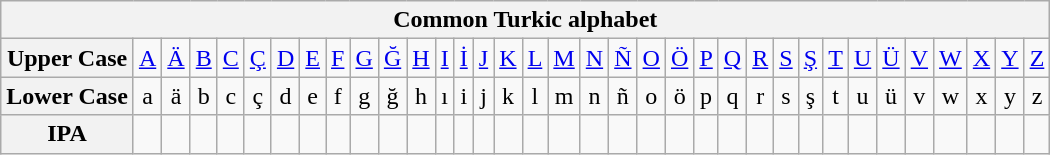<table class=wikitable style="text-align:center;">
<tr>
<th colspan=52>Common Turkic alphabet</th>
</tr>
<tr>
<th>Upper Case</th>
<td><a href='#'>A</a></td>
<td><a href='#'>Ä</a></td>
<td><a href='#'>B</a></td>
<td><a href='#'>C</a></td>
<td><a href='#'>Ç</a></td>
<td><a href='#'>D</a></td>
<td><a href='#'>E</a></td>
<td><a href='#'>F</a></td>
<td><a href='#'>G</a></td>
<td><a href='#'>Ğ</a></td>
<td><a href='#'>H</a></td>
<td><a href='#'>I</a></td>
<td><a href='#'>İ</a></td>
<td><a href='#'>J</a></td>
<td><a href='#'>K</a></td>
<td><a href='#'>L</a></td>
<td><a href='#'>M</a></td>
<td><a href='#'>N</a></td>
<td><a href='#'>Ñ</a></td>
<td><a href='#'>O</a></td>
<td><a href='#'>Ö</a></td>
<td><a href='#'>P</a></td>
<td><a href='#'>Q</a></td>
<td><a href='#'>R</a></td>
<td><a href='#'>S</a></td>
<td><a href='#'>Ş</a></td>
<td><a href='#'>T</a></td>
<td><a href='#'>U</a></td>
<td><a href='#'>Ü</a></td>
<td><a href='#'>V</a></td>
<td><a href='#'>W</a></td>
<td><a href='#'>X</a></td>
<td><a href='#'>Y</a></td>
<td><a href='#'>Z</a></td>
</tr>
<tr>
<th>Lower Case</th>
<td>a</td>
<td>ä</td>
<td>b</td>
<td>c</td>
<td>ç</td>
<td>d</td>
<td>e</td>
<td>f</td>
<td>g</td>
<td>ğ</td>
<td>h</td>
<td>ı</td>
<td>i</td>
<td>j</td>
<td>k</td>
<td>l</td>
<td>m</td>
<td>n</td>
<td>ñ</td>
<td>o</td>
<td>ö</td>
<td>p</td>
<td>q</td>
<td>r</td>
<td>s</td>
<td>ş</td>
<td>t</td>
<td>u</td>
<td>ü</td>
<td>v</td>
<td>w</td>
<td>x</td>
<td>y</td>
<td>z</td>
</tr>
<tr>
<th>IPA</th>
<td></td>
<td></td>
<td></td>
<td></td>
<td></td>
<td></td>
<td></td>
<td></td>
<td></td>
<td></td>
<td></td>
<td></td>
<td></td>
<td></td>
<td></td>
<td></td>
<td></td>
<td></td>
<td></td>
<td></td>
<td></td>
<td></td>
<td></td>
<td></td>
<td></td>
<td></td>
<td></td>
<td></td>
<td></td>
<td></td>
<td></td>
<td></td>
<td></td>
<td></td>
</tr>
</table>
